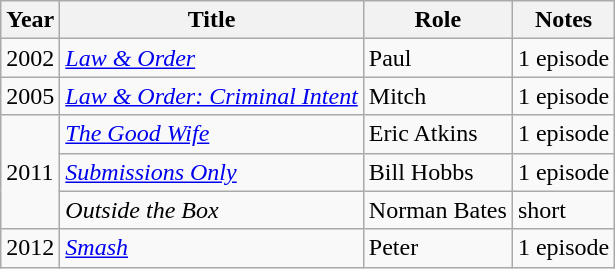<table class="wikitable">
<tr>
<th>Year</th>
<th>Title</th>
<th>Role</th>
<th>Notes</th>
</tr>
<tr>
<td>2002</td>
<td><em><a href='#'>Law & Order</a></em></td>
<td>Paul</td>
<td>1 episode</td>
</tr>
<tr>
<td>2005</td>
<td><em><a href='#'>Law & Order: Criminal Intent</a></em></td>
<td>Mitch</td>
<td>1 episode</td>
</tr>
<tr>
<td rowspan="3">2011</td>
<td><em><a href='#'>The Good Wife</a></em></td>
<td>Eric Atkins</td>
<td>1 episode</td>
</tr>
<tr>
<td><em><a href='#'>Submissions Only</a></em></td>
<td>Bill Hobbs</td>
<td>1 episode</td>
</tr>
<tr>
<td><em>Outside the Box</em></td>
<td>Norman Bates</td>
<td>short</td>
</tr>
<tr>
<td>2012</td>
<td><em><a href='#'>Smash</a></em></td>
<td>Peter</td>
<td>1 episode</td>
</tr>
</table>
